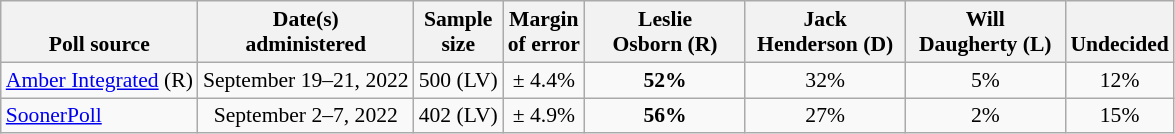<table class="wikitable" style="font-size:90%;text-align:center;">
<tr valign=bottom>
<th>Poll source</th>
<th>Date(s)<br>administered</th>
<th>Sample<br>size</th>
<th>Margin<br>of error</th>
<th style="width:100px;">Leslie<br>Osborn (R)</th>
<th style="width:100px;">Jack<br>Henderson (D)</th>
<th style="width:100px;">Will<br>Daugherty (L)</th>
<th>Undecided</th>
</tr>
<tr>
<td style="text-align:left;"><a href='#'>Amber Integrated</a> (R)</td>
<td>September 19–21, 2022</td>
<td>500 (LV)</td>
<td>± 4.4%</td>
<td><strong>52%</strong></td>
<td>32%</td>
<td>5%</td>
<td>12%</td>
</tr>
<tr>
<td style="text-align:left;"><a href='#'>SoonerPoll</a></td>
<td>September 2–7, 2022</td>
<td>402 (LV)</td>
<td>± 4.9%</td>
<td><strong>56%</strong></td>
<td>27%</td>
<td>2%</td>
<td>15%</td>
</tr>
</table>
